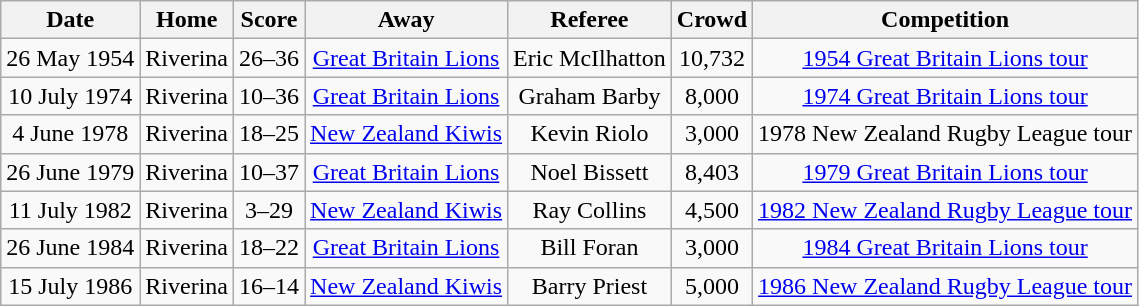<table class="wikitable" style="text-align:center;">
<tr>
<th>Date</th>
<th>Home</th>
<th>Score</th>
<th>Away</th>
<th>Referee</th>
<th>Crowd</th>
<th>Competition</th>
</tr>
<tr>
<td>26 May 1954</td>
<td> Riverina</td>
<td>26–36</td>
<td> <a href='#'>Great Britain Lions</a></td>
<td>Eric McIlhatton</td>
<td>10,732</td>
<td><a href='#'>1954 Great Britain Lions tour</a></td>
</tr>
<tr>
<td>10 July 1974</td>
<td> Riverina</td>
<td>10–36</td>
<td> <a href='#'>Great Britain Lions</a></td>
<td>Graham Barby</td>
<td>8,000</td>
<td><a href='#'>1974 Great Britain Lions tour</a></td>
</tr>
<tr>
<td>4 June 1978</td>
<td> Riverina</td>
<td>18–25</td>
<td> <a href='#'>New Zealand Kiwis</a></td>
<td>Kevin Riolo</td>
<td>3,000</td>
<td>1978 New Zealand Rugby League tour</td>
</tr>
<tr>
<td>26 June 1979</td>
<td> Riverina</td>
<td>10–37</td>
<td> <a href='#'>Great Britain Lions</a></td>
<td>Noel Bissett</td>
<td>8,403</td>
<td><a href='#'>1979 Great Britain Lions tour</a></td>
</tr>
<tr>
<td>11 July 1982</td>
<td> Riverina</td>
<td>3–29</td>
<td> <a href='#'>New Zealand Kiwis</a></td>
<td>Ray Collins</td>
<td>4,500</td>
<td><a href='#'>1982 New Zealand Rugby League tour</a></td>
</tr>
<tr>
<td>26 June 1984</td>
<td> Riverina</td>
<td>18–22</td>
<td> <a href='#'>Great Britain Lions</a></td>
<td>Bill Foran</td>
<td>3,000</td>
<td><a href='#'>1984 Great Britain Lions tour</a></td>
</tr>
<tr>
<td>15 July 1986</td>
<td> Riverina</td>
<td>16–14</td>
<td> <a href='#'>New Zealand Kiwis</a></td>
<td>Barry Priest</td>
<td>5,000</td>
<td><a href='#'>1986 New Zealand Rugby League tour</a></td>
</tr>
</table>
